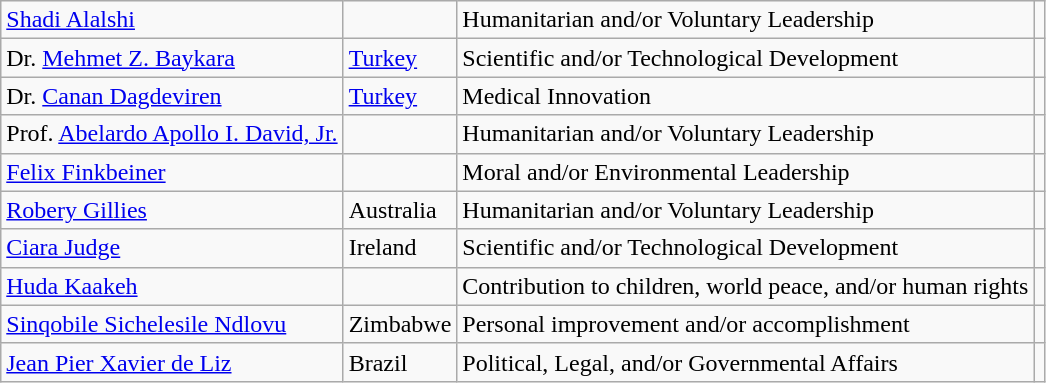<table class="wikitable">
<tr>
<td><a href='#'>Shadi Alalshi</a></td>
<td></td>
<td>Humanitarian and/or Voluntary Leadership</td>
<td></td>
</tr>
<tr>
<td>Dr. <a href='#'>Mehmet Z. Baykara</a></td>
<td><a href='#'>Turkey</a></td>
<td>Scientific and/or Technological Development</td>
<td></td>
</tr>
<tr>
<td>Dr. <a href='#'>Canan Dagdeviren</a></td>
<td><a href='#'>Turkey</a></td>
<td>Medical Innovation</td>
<td></td>
</tr>
<tr>
<td>Prof. <a href='#'>Abelardo Apollo I. David, Jr.</a></td>
<td></td>
<td>Humanitarian and/or Voluntary Leadership</td>
<td></td>
</tr>
<tr>
<td><a href='#'>Felix Finkbeiner</a></td>
<td></td>
<td>Moral and/or Environmental Leadership</td>
<td></td>
</tr>
<tr>
<td><a href='#'>Robery Gillies</a></td>
<td>Australia</td>
<td>Humanitarian and/or Voluntary Leadership</td>
<td></td>
</tr>
<tr>
<td><a href='#'>Ciara Judge</a></td>
<td>Ireland</td>
<td>Scientific and/or Technological Development</td>
<td></td>
</tr>
<tr>
<td><a href='#'>Huda Kaakeh</a></td>
<td></td>
<td>Contribution to children, world peace, and/or human rights</td>
<td></td>
</tr>
<tr>
<td><a href='#'>Sinqobile Sichelesile Ndlovu</a></td>
<td>Zimbabwe</td>
<td>Personal improvement and/or accomplishment</td>
<td></td>
</tr>
<tr>
<td><a href='#'>Jean Pier Xavier de Liz</a></td>
<td>Brazil</td>
<td>Political, Legal, and/or Governmental Affairs</td>
<td></td>
</tr>
</table>
